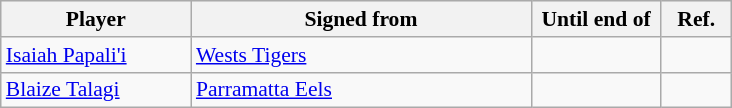<table class="wikitable" style="font-size:90%">
<tr style="background:#efefef;">
<th style="width:120px;">Player</th>
<th style="width:220px;">Signed from</th>
<th style="width:80px;">Until end of</th>
<th style="width:40px;">Ref.</th>
</tr>
<tr>
<td><a href='#'>Isaiah Papali'i</a></td>
<td> <a href='#'>Wests Tigers</a></td>
<td></td>
<td></td>
</tr>
<tr>
<td><a href='#'>Blaize Talagi</a></td>
<td> <a href='#'>Parramatta Eels</a></td>
<td></td>
<td></td>
</tr>
</table>
